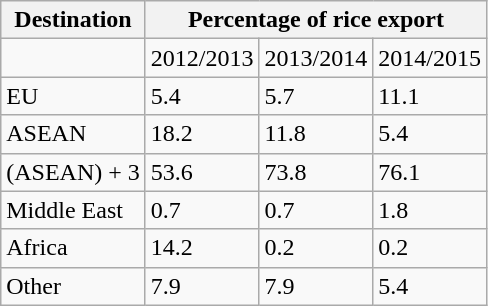<table class="wikitable">
<tr>
<th>Destination</th>
<th colspan="3">Percentage of rice export</th>
</tr>
<tr>
<td></td>
<td>2012/2013</td>
<td>2013/2014</td>
<td>2014/2015</td>
</tr>
<tr>
<td>EU</td>
<td>5.4</td>
<td>5.7</td>
<td>11.1</td>
</tr>
<tr>
<td>ASEAN</td>
<td>18.2</td>
<td>11.8</td>
<td>5.4</td>
</tr>
<tr>
<td>(ASEAN) + 3</td>
<td>53.6</td>
<td>73.8</td>
<td>76.1</td>
</tr>
<tr>
<td>Middle East</td>
<td>0.7</td>
<td>0.7</td>
<td>1.8</td>
</tr>
<tr>
<td>Africa</td>
<td>14.2</td>
<td>0.2</td>
<td>0.2</td>
</tr>
<tr>
<td>Other</td>
<td>7.9</td>
<td>7.9</td>
<td>5.4</td>
</tr>
</table>
